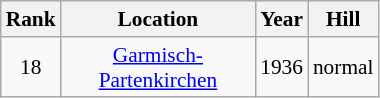<table width=20% style="font-size: 89%; text-align: center" class=wikitable>
<tr>
<th>Rank</th>
<th>Location</th>
<th>Year</th>
<th>Hill</th>
</tr>
<tr>
<td>18</td>
<td> <a href='#'>Garmisch-Partenkirchen</a></td>
<td>1936</td>
<td>normal</td>
</tr>
</table>
